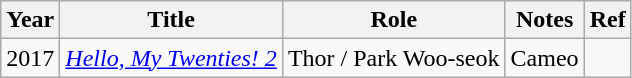<table class="wikitable">
<tr>
<th>Year</th>
<th>Title</th>
<th>Role</th>
<th>Notes</th>
<th>Ref</th>
</tr>
<tr>
<td>2017</td>
<td><em><a href='#'>Hello, My Twenties! 2</a></em></td>
<td>Thor / Park Woo-seok</td>
<td>Cameo</td>
<td></td>
</tr>
</table>
